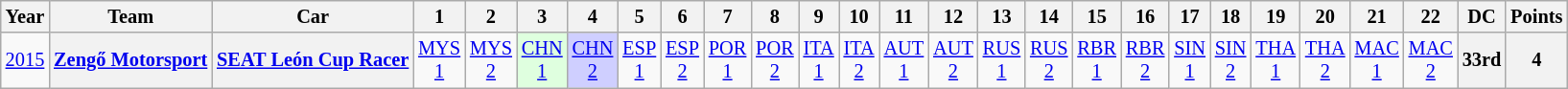<table class="wikitable" style="text-align:center; font-size:85%">
<tr>
<th>Year</th>
<th>Team</th>
<th>Car</th>
<th>1</th>
<th>2</th>
<th>3</th>
<th>4</th>
<th>5</th>
<th>6</th>
<th>7</th>
<th>8</th>
<th>9</th>
<th>10</th>
<th>11</th>
<th>12</th>
<th>13</th>
<th>14</th>
<th>15</th>
<th>16</th>
<th>17</th>
<th>18</th>
<th>19</th>
<th>20</th>
<th>21</th>
<th>22</th>
<th>DC</th>
<th>Points</th>
</tr>
<tr>
<td><a href='#'>2015</a></td>
<th><a href='#'>Zengő Motorsport</a></th>
<th><a href='#'>SEAT León Cup Racer</a></th>
<td style="background:#;"><a href='#'>MYS<br>1</a></td>
<td style="background:#;"><a href='#'>MYS<br>2</a></td>
<td style="background:#DFFFDF;"><a href='#'>CHN<br>1</a><br></td>
<td style="background:#CFCFFF;"><a href='#'>CHN<br>2</a><br></td>
<td style="background:#;"><a href='#'>ESP<br>1</a></td>
<td style="background:#;"><a href='#'>ESP<br>2</a></td>
<td style="background:#;"><a href='#'>POR<br>1</a></td>
<td style="background:#;"><a href='#'>POR<br>2</a></td>
<td style="background:#;"><a href='#'>ITA<br>1</a></td>
<td style="background:#;"><a href='#'>ITA<br>2</a></td>
<td style="background:#;"><a href='#'>AUT<br>1</a></td>
<td style="background:#;"><a href='#'>AUT<br>2</a></td>
<td style="background:#;"><a href='#'>RUS<br>1</a></td>
<td style="background:#;"><a href='#'>RUS<br>2</a></td>
<td style="background:#;"><a href='#'>RBR<br>1</a></td>
<td style="background:#;"><a href='#'>RBR<br>2</a></td>
<td style="background:#;"><a href='#'>SIN<br>1</a></td>
<td style="background:#;"><a href='#'>SIN<br>2</a></td>
<td style="background:#;"><a href='#'>THA<br>1</a></td>
<td style="background:#;"><a href='#'>THA<br>2</a></td>
<td style="background:#;"><a href='#'>MAC<br>1</a></td>
<td style="background:#;"><a href='#'>MAC<br>2</a></td>
<th>33rd</th>
<th>4</th>
</tr>
</table>
